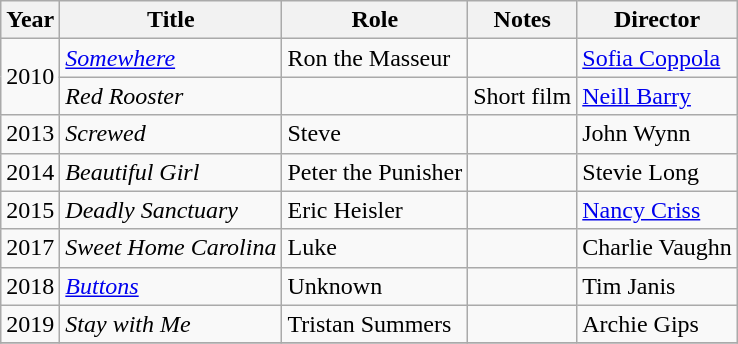<table class="wikitable sortable">
<tr>
<th>Year</th>
<th>Title</th>
<th>Role</th>
<th class="unsortable">Notes</th>
<th class="unsortable">Director</th>
</tr>
<tr>
<td rowspan="2">2010</td>
<td><em><a href='#'>Somewhere</a></em></td>
<td>Ron the Masseur</td>
<td></td>
<td><a href='#'>Sofia Coppola</a></td>
</tr>
<tr>
<td><em>Red Rooster</em></td>
<td></td>
<td>Short film</td>
<td><a href='#'>Neill Barry</a></td>
</tr>
<tr>
<td>2013</td>
<td><em>Screwed</em></td>
<td>Steve</td>
<td></td>
<td>John Wynn</td>
</tr>
<tr>
<td>2014</td>
<td><em>Beautiful Girl</em></td>
<td>Peter the Punisher</td>
<td></td>
<td>Stevie Long</td>
</tr>
<tr>
<td>2015</td>
<td><em>Deadly Sanctuary</em></td>
<td>Eric Heisler</td>
<td></td>
<td><a href='#'>Nancy Criss</a></td>
</tr>
<tr>
<td>2017</td>
<td><em>Sweet Home Carolina</em></td>
<td>Luke</td>
<td></td>
<td>Charlie Vaughn</td>
</tr>
<tr>
<td>2018</td>
<td><em><a href='#'>Buttons</a></em></td>
<td>Unknown</td>
<td></td>
<td>Tim Janis</td>
</tr>
<tr>
<td>2019</td>
<td><em>Stay with Me</em></td>
<td>Tristan Summers</td>
<td></td>
<td>Archie Gips</td>
</tr>
<tr>
</tr>
</table>
